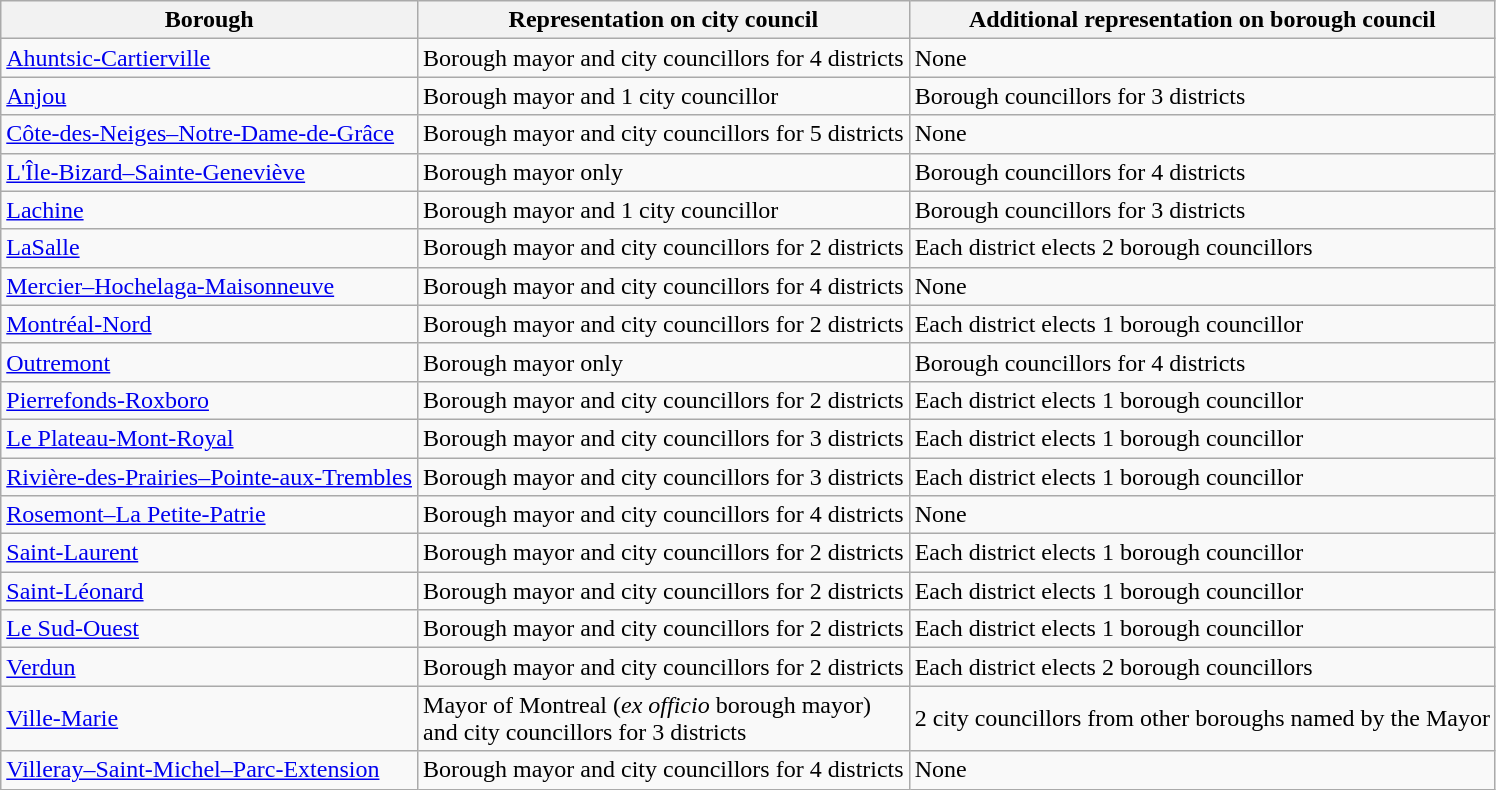<table class="wikitable">
<tr>
<th>Borough</th>
<th>Representation on city council</th>
<th>Additional representation on borough council</th>
</tr>
<tr>
<td><a href='#'>Ahuntsic-Cartierville</a></td>
<td>Borough mayor and city councillors for 4 districts</td>
<td>None</td>
</tr>
<tr>
<td><a href='#'>Anjou</a></td>
<td>Borough mayor and 1 city councillor</td>
<td>Borough councillors for 3 districts</td>
</tr>
<tr>
<td><a href='#'>Côte-des-Neiges–Notre-Dame-de-Grâce</a></td>
<td>Borough mayor and city councillors for 5 districts</td>
<td>None</td>
</tr>
<tr>
<td><a href='#'>L'Île-Bizard–Sainte-Geneviève</a></td>
<td>Borough mayor only</td>
<td>Borough councillors for 4 districts</td>
</tr>
<tr>
<td><a href='#'>Lachine</a></td>
<td>Borough mayor and 1 city councillor</td>
<td>Borough councillors for 3 districts</td>
</tr>
<tr>
<td><a href='#'>LaSalle</a></td>
<td>Borough mayor and city councillors for 2 districts</td>
<td>Each district elects 2 borough councillors</td>
</tr>
<tr>
<td><a href='#'>Mercier–Hochelaga-Maisonneuve</a></td>
<td>Borough mayor and city councillors for 4 districts</td>
<td>None</td>
</tr>
<tr>
<td><a href='#'>Montréal-Nord</a></td>
<td>Borough mayor and city councillors for 2 districts</td>
<td>Each district elects 1 borough councillor</td>
</tr>
<tr>
<td><a href='#'>Outremont</a></td>
<td>Borough mayor only</td>
<td>Borough councillors for 4 districts</td>
</tr>
<tr>
<td><a href='#'>Pierrefonds-Roxboro</a></td>
<td>Borough mayor and city councillors for 2 districts</td>
<td>Each district elects 1 borough councillor</td>
</tr>
<tr>
<td><a href='#'>Le Plateau-Mont-Royal</a></td>
<td>Borough mayor and city councillors for 3 districts</td>
<td>Each district elects 1 borough councillor</td>
</tr>
<tr>
<td><a href='#'>Rivière-des-Prairies–Pointe-aux-Trembles</a></td>
<td>Borough mayor and city councillors for 3 districts</td>
<td>Each district elects 1 borough councillor</td>
</tr>
<tr>
<td><a href='#'>Rosemont–La Petite-Patrie</a></td>
<td>Borough mayor and city councillors for 4 districts</td>
<td>None</td>
</tr>
<tr>
<td><a href='#'>Saint-Laurent</a></td>
<td>Borough mayor and city councillors for 2 districts</td>
<td>Each district elects 1 borough councillor</td>
</tr>
<tr>
<td><a href='#'>Saint-Léonard</a></td>
<td>Borough mayor and city councillors for 2 districts</td>
<td>Each district elects 1 borough councillor</td>
</tr>
<tr>
<td><a href='#'>Le Sud-Ouest</a></td>
<td>Borough mayor and city councillors for 2 districts</td>
<td>Each district elects 1 borough councillor</td>
</tr>
<tr>
<td><a href='#'>Verdun</a></td>
<td>Borough mayor and city councillors for 2 districts</td>
<td>Each district elects 2 borough councillors</td>
</tr>
<tr>
<td><a href='#'>Ville-Marie</a></td>
<td>Mayor of Montreal (<em>ex officio</em> borough mayor)<br>and city councillors for 3 districts</td>
<td>2 city councillors from other boroughs named by the Mayor</td>
</tr>
<tr>
<td><a href='#'>Villeray–Saint-Michel–Parc-Extension</a></td>
<td>Borough mayor and city councillors for 4 districts</td>
<td>None</td>
</tr>
</table>
